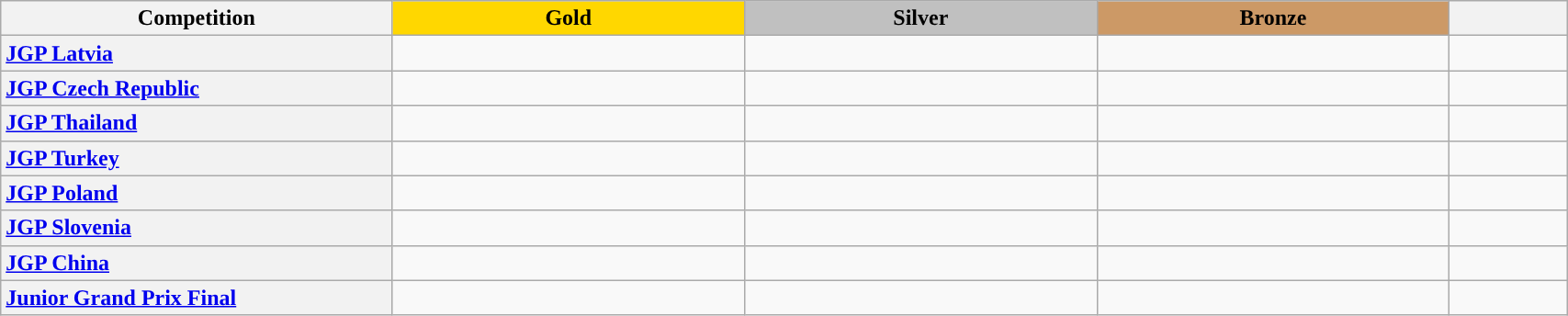<table class="wikitable unsortable" style="text-align:left; width:90%">
<tr>
<th scope="col" style="text-align:center; width:25%;">Competition</th>
<td scope="col" style="text-align:center; width:22.5%; background:gold"><strong>Gold</strong></td>
<td scope="col" style="text-align:center; width:22.5%; background:silver"><strong>Silver</strong></td>
<td scope="col" style="text-align:center; width:22.5%; background:#c96"><strong>Bronze</strong></td>
<th scope="col" style="text-align:center; width:7.5%;"></th>
</tr>
<tr>
<th scope="row" style="text-align:left"> <a href='#'>JGP Latvia</a></th>
<td></td>
<td></td>
<td></td>
<td></td>
</tr>
<tr>
<th scope="row" style="text-align:left"> <a href='#'>JGP Czech Republic</a></th>
<td></td>
<td></td>
<td></td>
<td></td>
</tr>
<tr>
<th scope="row" style="text-align:left"> <a href='#'>JGP Thailand</a></th>
<td></td>
<td></td>
<td></td>
<td></td>
</tr>
<tr>
<th scope="row" style="text-align:left"> <a href='#'>JGP Turkey</a></th>
<td></td>
<td></td>
<td></td>
<td></td>
</tr>
<tr>
<th scope="row" style="text-align:left"> <a href='#'>JGP Poland</a></th>
<td></td>
<td></td>
<td></td>
<td></td>
</tr>
<tr>
<th scope="row" style="text-align:left"> <a href='#'>JGP Slovenia</a></th>
<td></td>
<td></td>
<td></td>
<td></td>
</tr>
<tr>
<th scope="row" style="text-align:left"> <a href='#'>JGP China</a></th>
<td></td>
<td></td>
<td></td>
<td></td>
</tr>
<tr>
<th scope="row" style="text-align:left"> <a href='#'>Junior Grand Prix Final</a></th>
<td></td>
<td></td>
<td></td>
<td></td>
</tr>
</table>
